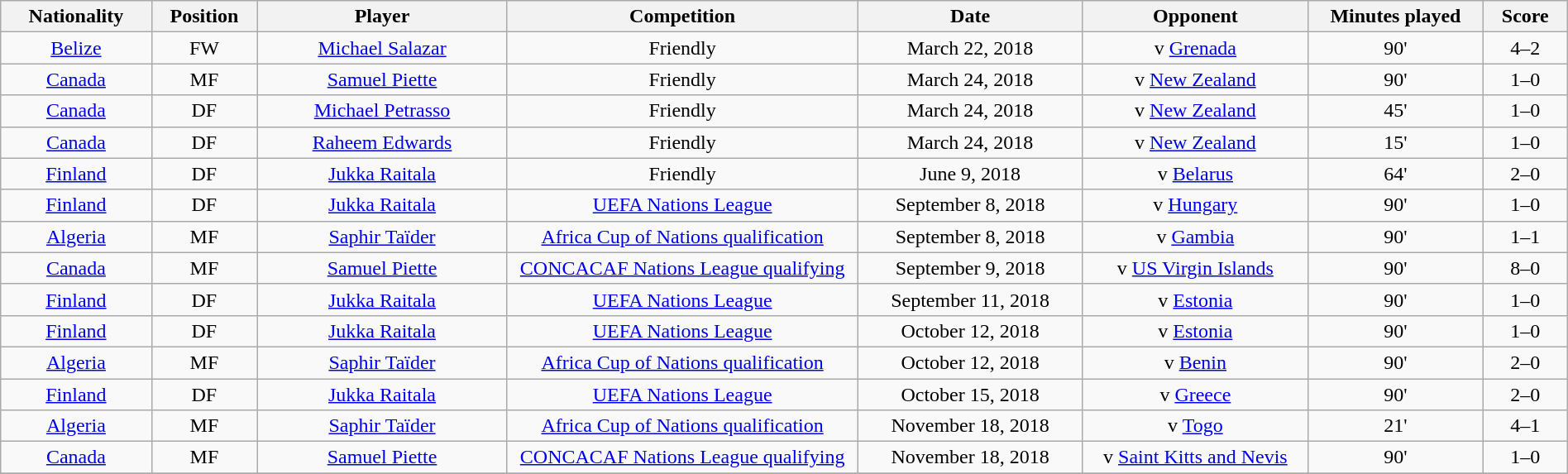<table class="wikitable" style="width:100%;">
<tr>
<th width=5%>Nationality</th>
<th width=3%>Position</th>
<th width=10%>Player</th>
<th width=14%>Competition</th>
<th width=9%>Date</th>
<th width=9%>Opponent</th>
<th width=7%>Minutes played</th>
<th width=3%>Score</th>
</tr>
<tr>
<td align=center> <a href='#'>Belize</a></td>
<td align=center>FW</td>
<td align=center><a href='#'>Michael Salazar</a></td>
<td align=center>Friendly</td>
<td align=center>March 22, 2018</td>
<td align=center>v <a href='#'>Grenada</a></td>
<td align=center>90'</td>
<td align=center>4–2</td>
</tr>
<tr>
<td align=center> <a href='#'>Canada</a></td>
<td align=center>MF</td>
<td align=center><a href='#'>Samuel Piette</a></td>
<td align=center>Friendly</td>
<td align=center>March 24, 2018</td>
<td align=center>v <a href='#'>New Zealand</a></td>
<td align=center>90'</td>
<td align=center>1–0</td>
</tr>
<tr>
<td align=center> <a href='#'>Canada</a></td>
<td align=center>DF</td>
<td align=center><a href='#'>Michael Petrasso</a></td>
<td align=center>Friendly</td>
<td align=center>March 24, 2018</td>
<td align=center>v <a href='#'>New Zealand</a></td>
<td align=center>45'</td>
<td align=center>1–0</td>
</tr>
<tr>
<td align=center> <a href='#'>Canada</a></td>
<td align=center>DF</td>
<td align=center><a href='#'>Raheem Edwards</a></td>
<td align=center>Friendly</td>
<td align=center>March 24, 2018</td>
<td align=center>v <a href='#'>New Zealand</a></td>
<td align=center>15'</td>
<td align=center>1–0</td>
</tr>
<tr>
<td align=center> <a href='#'>Finland</a></td>
<td align=center>DF</td>
<td align=center><a href='#'>Jukka Raitala</a></td>
<td align=center>Friendly</td>
<td align=center>June 9, 2018</td>
<td align=center>v <a href='#'>Belarus</a></td>
<td align=center>64'</td>
<td align=center>2–0</td>
</tr>
<tr>
<td align=center> <a href='#'>Finland</a></td>
<td align=center>DF</td>
<td align=center><a href='#'>Jukka Raitala</a></td>
<td align=center><a href='#'>UEFA Nations League</a></td>
<td align=center>September 8, 2018</td>
<td align=center>v <a href='#'>Hungary</a></td>
<td align=center>90'</td>
<td align=center>1–0</td>
</tr>
<tr>
<td align=center> <a href='#'>Algeria</a></td>
<td align=center>MF</td>
<td align=center><a href='#'>Saphir Taïder</a></td>
<td align=center><a href='#'>Africa Cup of Nations qualification</a></td>
<td align=center>September 8, 2018</td>
<td align=center>v <a href='#'>Gambia</a></td>
<td align=center>90'</td>
<td align=center>1–1</td>
</tr>
<tr>
<td align=center> <a href='#'>Canada</a></td>
<td align=center>MF</td>
<td align=center><a href='#'>Samuel Piette</a></td>
<td align=center><a href='#'>CONCACAF Nations League qualifying</a></td>
<td align=center>September 9, 2018</td>
<td align=center>v <a href='#'>US Virgin Islands</a></td>
<td align=center>90'</td>
<td align=center>8–0</td>
</tr>
<tr>
<td align=center> <a href='#'>Finland</a></td>
<td align=center>DF</td>
<td align=center><a href='#'>Jukka Raitala</a></td>
<td align=center><a href='#'>UEFA Nations League</a></td>
<td align=center>September 11, 2018</td>
<td align=center>v <a href='#'>Estonia</a></td>
<td align=center>90'</td>
<td align=center>1–0</td>
</tr>
<tr>
<td align=center> <a href='#'>Finland</a></td>
<td align=center>DF</td>
<td align=center><a href='#'>Jukka Raitala</a></td>
<td align=center><a href='#'>UEFA Nations League</a></td>
<td align=center>October 12, 2018</td>
<td align=center>v <a href='#'>Estonia</a></td>
<td align=center>90'</td>
<td align=center>1–0</td>
</tr>
<tr>
<td align=center> <a href='#'>Algeria</a></td>
<td align=center>MF</td>
<td align=center><a href='#'>Saphir Taïder</a></td>
<td align=center><a href='#'>Africa Cup of Nations qualification</a></td>
<td align=center>October 12, 2018</td>
<td align=center>v <a href='#'>Benin</a></td>
<td align=center>90'</td>
<td align=center>2–0</td>
</tr>
<tr>
<td align=center> <a href='#'>Finland</a></td>
<td align=center>DF</td>
<td align=center><a href='#'>Jukka Raitala</a></td>
<td align=center><a href='#'>UEFA Nations League</a></td>
<td align=center>October 15, 2018</td>
<td align=center>v <a href='#'>Greece</a></td>
<td align=center>90'</td>
<td align=center>2–0</td>
</tr>
<tr>
<td align=center> <a href='#'>Algeria</a></td>
<td align=center>MF</td>
<td align=center><a href='#'>Saphir Taïder</a></td>
<td align=center><a href='#'>Africa Cup of Nations qualification</a></td>
<td align=center>November 18, 2018</td>
<td align=center>v <a href='#'>Togo</a></td>
<td align=center>21'</td>
<td align=center>4–1</td>
</tr>
<tr>
<td align=center> <a href='#'>Canada</a></td>
<td align=center>MF</td>
<td align=center><a href='#'>Samuel Piette</a></td>
<td align=center><a href='#'>CONCACAF Nations League qualifying</a></td>
<td align=center>November 18, 2018</td>
<td align=center>v <a href='#'>Saint Kitts and Nevis</a></td>
<td align=center>90'</td>
<td align=center>1–0</td>
</tr>
<tr>
</tr>
</table>
